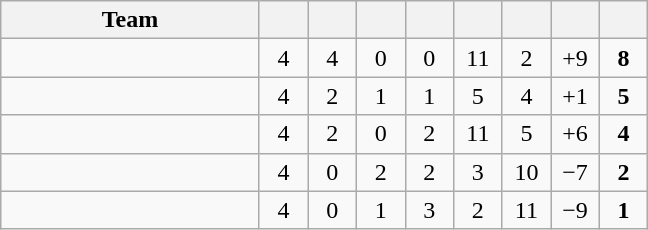<table class="wikitable" style="text-align: center;">
<tr>
<th style="width:165px;">Team</th>
<th width="25"></th>
<th width="25"></th>
<th width="25"></th>
<th width="25"></th>
<th width="25"></th>
<th width="25"></th>
<th width="25"></th>
<th width="25"></th>
</tr>
<tr>
<td align="left"></td>
<td>4</td>
<td>4</td>
<td>0</td>
<td>0</td>
<td>11</td>
<td>2</td>
<td>+9</td>
<td><strong>8</strong></td>
</tr>
<tr>
<td align="left"></td>
<td>4</td>
<td>2</td>
<td>1</td>
<td>1</td>
<td>5</td>
<td>4</td>
<td>+1</td>
<td><strong>5</strong></td>
</tr>
<tr>
<td align="left"></td>
<td>4</td>
<td>2</td>
<td>0</td>
<td>2</td>
<td>11</td>
<td>5</td>
<td>+6</td>
<td><strong>4</strong></td>
</tr>
<tr>
<td align="left"></td>
<td>4</td>
<td>0</td>
<td>2</td>
<td>2</td>
<td>3</td>
<td>10</td>
<td>−7</td>
<td><strong>2</strong></td>
</tr>
<tr>
<td align="left"></td>
<td>4</td>
<td>0</td>
<td>1</td>
<td>3</td>
<td>2</td>
<td>11</td>
<td>−9</td>
<td><strong>1</strong></td>
</tr>
</table>
